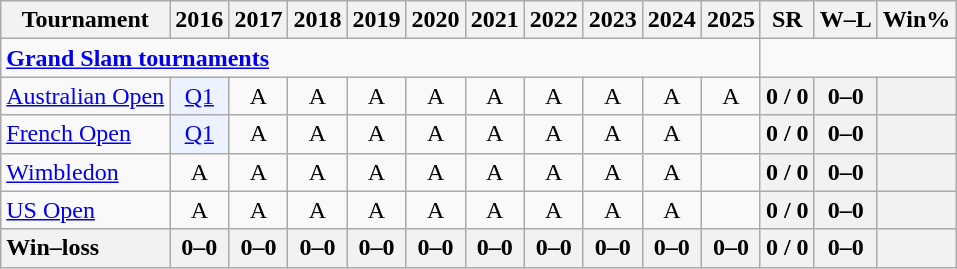<table class=wikitable style=text-align:center>
<tr>
<th>Tournament</th>
<th>2016</th>
<th>2017</th>
<th>2018</th>
<th>2019</th>
<th>2020</th>
<th>2021</th>
<th>2022</th>
<th>2023</th>
<th>2024</th>
<th>2025</th>
<th>SR</th>
<th>W–L</th>
<th>Win%</th>
</tr>
<tr>
<td colspan="11" style="text-align:left"><a href='#'><strong>Grand Slam tournaments</strong></a></td>
</tr>
<tr>
<td align=left><a href='#'>Australian Open</a></td>
<td bgcolor=ecf2ff><a href='#'>Q1</a></td>
<td>A</td>
<td>A</td>
<td>A</td>
<td>A</td>
<td>A</td>
<td>A</td>
<td>A</td>
<td>A</td>
<td>A</td>
<th>0 / 0</th>
<th>0–0</th>
<th></th>
</tr>
<tr>
<td align=left><a href='#'>French Open</a></td>
<td bgcolor=ecf2ff><a href='#'>Q1</a></td>
<td>A</td>
<td>A</td>
<td>A</td>
<td>A</td>
<td>A</td>
<td>A</td>
<td>A</td>
<td>A</td>
<td></td>
<th>0 / 0</th>
<th>0–0</th>
<th></th>
</tr>
<tr>
<td align=left><a href='#'>Wimbledon</a></td>
<td>A</td>
<td>A</td>
<td>A</td>
<td>A</td>
<td>A</td>
<td>A</td>
<td>A</td>
<td>A</td>
<td>A</td>
<td></td>
<th>0 / 0</th>
<th>0–0</th>
<th></th>
</tr>
<tr>
<td align=left><a href='#'>US Open</a></td>
<td>A</td>
<td>A</td>
<td>A</td>
<td>A</td>
<td>A</td>
<td>A</td>
<td>A</td>
<td>A</td>
<td>A</td>
<td></td>
<th>0 / 0</th>
<th>0–0</th>
<th></th>
</tr>
<tr>
<th style=text-align:left><strong>Win–loss</strong></th>
<th>0–0</th>
<th>0–0</th>
<th>0–0</th>
<th>0–0</th>
<th>0–0</th>
<th>0–0</th>
<th>0–0</th>
<th>0–0</th>
<th>0–0</th>
<th>0–0</th>
<th>0 / 0</th>
<th>0–0</th>
<th></th>
</tr>
</table>
